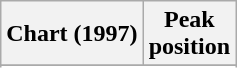<table class="wikitable">
<tr>
<th align="left">Chart (1997)</th>
<th align="center">Peak<br>position</th>
</tr>
<tr>
</tr>
<tr>
</tr>
</table>
